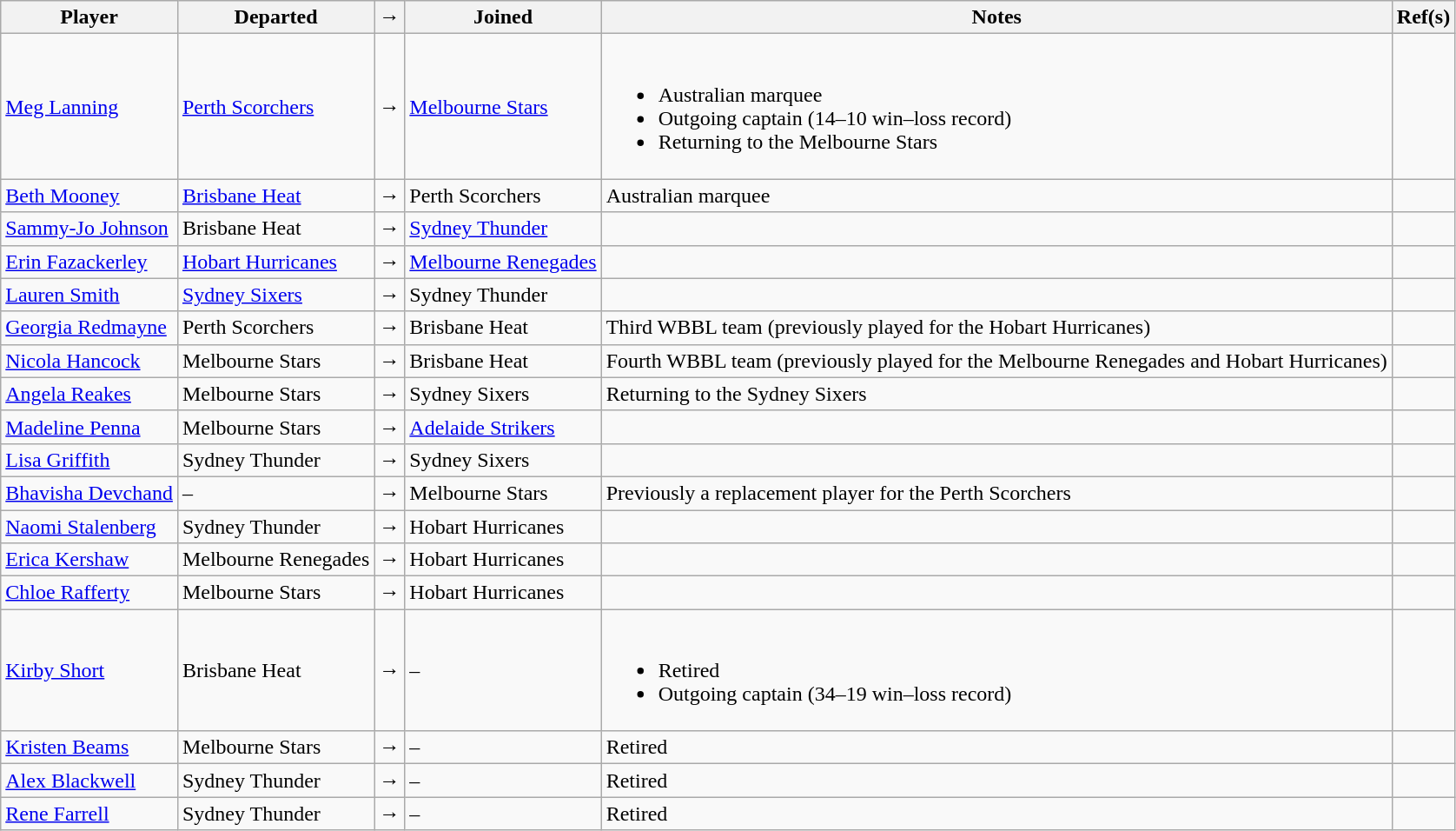<table class="wikitable">
<tr>
<th>Player</th>
<th>Departed</th>
<th>→</th>
<th>Joined</th>
<th>Notes</th>
<th>Ref(s)</th>
</tr>
<tr>
<td><a href='#'>Meg Lanning</a></td>
<td><a href='#'>Perth Scorchers</a></td>
<td>→</td>
<td><a href='#'>Melbourne Stars</a></td>
<td><br><ul><li>Australian marquee</li><li>Outgoing captain (14–10 win–loss record)</li><li>Returning to the Melbourne Stars</li></ul></td>
<td></td>
</tr>
<tr>
<td><a href='#'>Beth Mooney</a></td>
<td><a href='#'>Brisbane Heat</a></td>
<td>→</td>
<td>Perth Scorchers</td>
<td>Australian marquee</td>
<td></td>
</tr>
<tr>
<td><a href='#'>Sammy-Jo Johnson</a></td>
<td>Brisbane Heat</td>
<td>→</td>
<td><a href='#'>Sydney Thunder</a></td>
<td></td>
<td></td>
</tr>
<tr>
<td><a href='#'>Erin Fazackerley</a></td>
<td><a href='#'>Hobart Hurricanes</a></td>
<td>→</td>
<td><a href='#'>Melbourne Renegades</a></td>
<td></td>
<td></td>
</tr>
<tr>
<td><a href='#'>Lauren Smith</a></td>
<td><a href='#'>Sydney Sixers</a></td>
<td>→</td>
<td>Sydney Thunder</td>
<td></td>
<td></td>
</tr>
<tr>
<td><a href='#'>Georgia Redmayne</a></td>
<td>Perth Scorchers</td>
<td>→</td>
<td>Brisbane Heat</td>
<td>Third WBBL team (previously played for the Hobart Hurricanes)</td>
<td></td>
</tr>
<tr>
<td><a href='#'>Nicola Hancock</a></td>
<td>Melbourne Stars</td>
<td>→</td>
<td>Brisbane Heat</td>
<td>Fourth WBBL team (previously played for the Melbourne Renegades and Hobart Hurricanes)</td>
<td></td>
</tr>
<tr>
<td><a href='#'>Angela Reakes</a></td>
<td>Melbourne Stars</td>
<td>→</td>
<td>Sydney Sixers</td>
<td>Returning to the Sydney Sixers</td>
<td></td>
</tr>
<tr>
<td><a href='#'>Madeline Penna</a></td>
<td>Melbourne Stars</td>
<td>→</td>
<td><a href='#'>Adelaide Strikers</a></td>
<td></td>
<td></td>
</tr>
<tr>
<td><a href='#'>Lisa Griffith</a></td>
<td>Sydney Thunder</td>
<td>→</td>
<td>Sydney Sixers</td>
<td></td>
<td></td>
</tr>
<tr>
<td><a href='#'>Bhavisha Devchand</a></td>
<td>–</td>
<td>→</td>
<td>Melbourne Stars</td>
<td>Previously a replacement player for the Perth Scorchers</td>
<td></td>
</tr>
<tr>
<td><a href='#'>Naomi Stalenberg</a></td>
<td>Sydney Thunder</td>
<td>→</td>
<td>Hobart Hurricanes</td>
<td></td>
<td></td>
</tr>
<tr>
<td><a href='#'>Erica Kershaw</a></td>
<td>Melbourne Renegades</td>
<td>→</td>
<td>Hobart Hurricanes</td>
<td></td>
<td></td>
</tr>
<tr>
<td><a href='#'>Chloe Rafferty</a></td>
<td>Melbourne Stars</td>
<td>→</td>
<td>Hobart Hurricanes</td>
<td></td>
<td></td>
</tr>
<tr>
<td><a href='#'>Kirby Short</a></td>
<td>Brisbane Heat</td>
<td>→</td>
<td>–</td>
<td><br><ul><li>Retired</li><li>Outgoing captain (34–19 win–loss record)</li></ul></td>
<td></td>
</tr>
<tr>
<td><a href='#'>Kristen Beams</a></td>
<td>Melbourne Stars</td>
<td>→</td>
<td>–</td>
<td>Retired</td>
<td></td>
</tr>
<tr>
<td><a href='#'>Alex Blackwell</a></td>
<td>Sydney Thunder</td>
<td>→</td>
<td>–</td>
<td>Retired</td>
<td></td>
</tr>
<tr>
<td><a href='#'>Rene Farrell</a></td>
<td>Sydney Thunder</td>
<td>→</td>
<td>–</td>
<td>Retired</td>
<td></td>
</tr>
</table>
